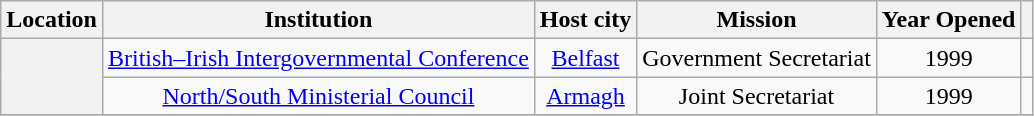<table class="wikitable plainrowheaders" style="text-align:center;">
<tr>
<th scope="col">Location</th>
<th scope="col">Institution</th>
<th scope="col">Host city</th>
<th scope="col">Mission</th>
<th scope="col">Year Opened</th>
<th scope="col"></th>
</tr>
<tr>
<th scope="row" rowspan="2"></th>
<td><a href='#'>British–Irish Intergovernmental Conference</a></td>
<td><a href='#'>Belfast</a></td>
<td>Government Secretariat</td>
<td>1999</td>
<td></td>
</tr>
<tr>
<td><a href='#'>North/South Ministerial Council</a></td>
<td><a href='#'>Armagh</a></td>
<td>Joint Secretariat</td>
<td>1999</td>
<td></td>
</tr>
<tr>
</tr>
</table>
